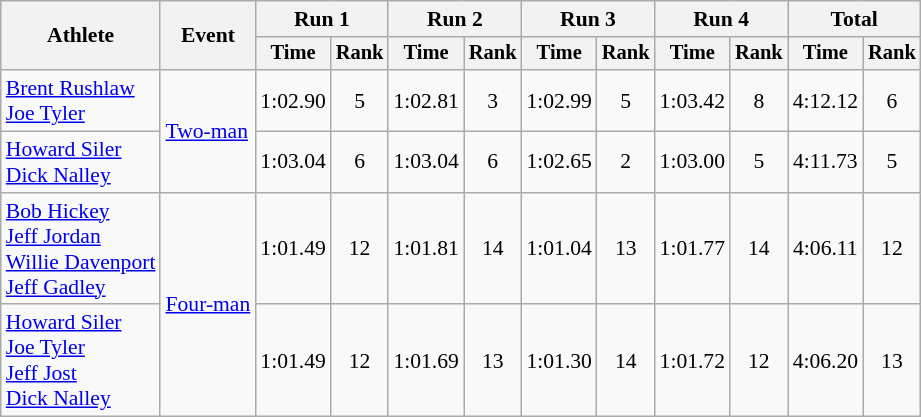<table class=wikitable style=font-size:90%;text-align:center>
<tr>
<th rowspan=2>Athlete</th>
<th rowspan=2>Event</th>
<th colspan=2>Run 1</th>
<th colspan=2>Run 2</th>
<th colspan=2>Run 3</th>
<th colspan=2>Run 4</th>
<th colspan=2>Total</th>
</tr>
<tr style=font-size:95%>
<th>Time</th>
<th>Rank</th>
<th>Time</th>
<th>Rank</th>
<th>Time</th>
<th>Rank</th>
<th>Time</th>
<th>Rank</th>
<th>Time</th>
<th>Rank</th>
</tr>
<tr>
<td align=left><a href='#'>Brent Rushlaw</a><br><a href='#'>Joe Tyler</a></td>
<td align=left rowspan=2><a href='#'>Two-man</a></td>
<td>1:02.90</td>
<td>5</td>
<td>1:02.81</td>
<td>3</td>
<td>1:02.99</td>
<td>5</td>
<td>1:03.42</td>
<td>8</td>
<td>4:12.12</td>
<td>6</td>
</tr>
<tr>
<td align=left><a href='#'>Howard Siler</a><br><a href='#'>Dick Nalley</a></td>
<td>1:03.04</td>
<td>6</td>
<td>1:03.04</td>
<td>6</td>
<td>1:02.65</td>
<td>2</td>
<td>1:03.00</td>
<td>5</td>
<td>4:11.73</td>
<td>5</td>
</tr>
<tr>
<td align=left><a href='#'>Bob Hickey</a><br><a href='#'>Jeff Jordan</a><br><a href='#'>Willie Davenport</a><br><a href='#'>Jeff Gadley</a></td>
<td align=left rowspan=2><a href='#'>Four-man</a></td>
<td>1:01.49</td>
<td>12</td>
<td>1:01.81</td>
<td>14</td>
<td>1:01.04</td>
<td>13</td>
<td>1:01.77</td>
<td>14</td>
<td>4:06.11</td>
<td>12</td>
</tr>
<tr>
<td align=left><a href='#'>Howard Siler</a><br><a href='#'>Joe Tyler</a><br><a href='#'>Jeff Jost</a><br><a href='#'>Dick Nalley</a></td>
<td>1:01.49</td>
<td>12</td>
<td>1:01.69</td>
<td>13</td>
<td>1:01.30</td>
<td>14</td>
<td>1:01.72</td>
<td>12</td>
<td>4:06.20</td>
<td>13</td>
</tr>
</table>
